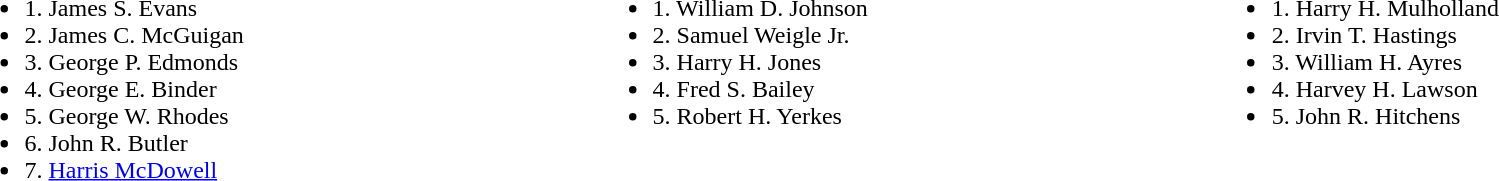<table width=100%>
<tr valign=top>
<td><br><ul><li>1. James S. Evans</li><li>2. James C. McGuigan</li><li>3. George P. Edmonds</li><li>4. George E. Binder</li><li>5. George W. Rhodes</li><li>6. John R. Butler</li><li>7. <a href='#'>Harris McDowell</a></li></ul></td>
<td><br><ul><li>1. William D. Johnson</li><li>2. Samuel Weigle Jr.</li><li>3. Harry H. Jones</li><li>4. Fred S. Bailey</li><li>5. Robert H. Yerkes</li></ul></td>
<td><br><ul><li>1. Harry H. Mulholland</li><li>2. Irvin T. Hastings</li><li>3. William H. Ayres</li><li>4. Harvey H. Lawson</li><li>5. John R. Hitchens</li></ul></td>
</tr>
</table>
